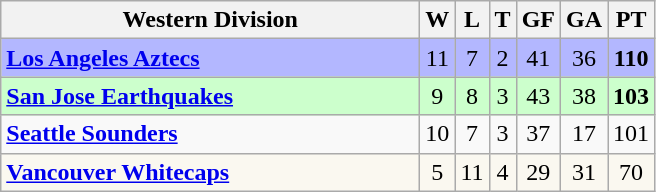<table class="wikitable" style="text-align:center">
<tr>
<th style="width:17em">Western Division</th>
<th>W</th>
<th>L</th>
<th>T</th>
<th>GF</th>
<th>GA</th>
<th>PT</th>
</tr>
<tr align=center bgcolor=#B3B7FF>
<td align=left><strong><a href='#'>Los Angeles Aztecs</a></strong></td>
<td>11</td>
<td>7</td>
<td>2</td>
<td>41</td>
<td>36</td>
<td><strong>110</strong></td>
</tr>
<tr align=center bgcolor=#ccffcc>
<td align=left><strong><a href='#'>San Jose Earthquakes</a></strong></td>
<td>9</td>
<td>8</td>
<td>3</td>
<td>43</td>
<td>38</td>
<td><strong>103</strong></td>
</tr>
<tr align=center>
<td align=left><strong><a href='#'>Seattle Sounders</a></strong></td>
<td>10</td>
<td>7</td>
<td>3</td>
<td>37</td>
<td>17</td>
<td>101</td>
</tr>
<tr align=center bgcolor=#FAF8F0>
<td align=left><strong><a href='#'>Vancouver Whitecaps</a></strong></td>
<td>5</td>
<td>11</td>
<td>4</td>
<td>29</td>
<td>31</td>
<td>70</td>
</tr>
</table>
